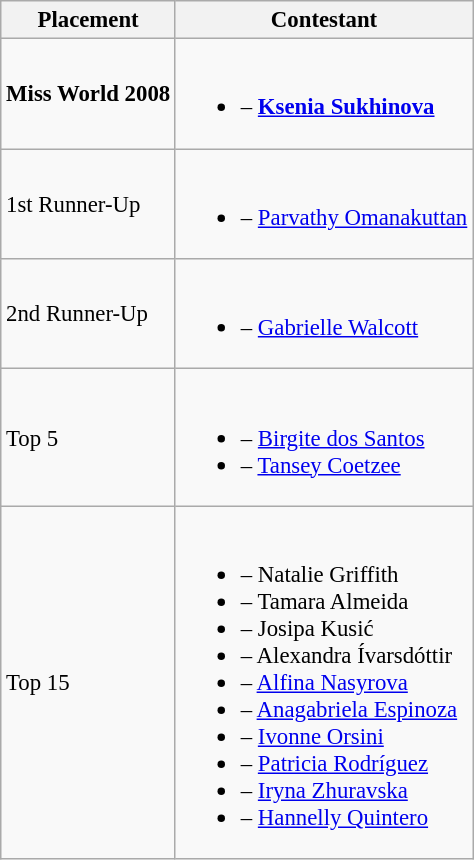<table class="wikitable sortable" style="font-size:95%;">
<tr>
<th>Placement</th>
<th>Contestant</th>
</tr>
<tr>
<td><strong>Miss World 2008</strong></td>
<td><br><ul><li><strong></strong> – <strong><a href='#'>Ksenia Sukhinova</a></strong></li></ul></td>
</tr>
<tr>
<td>1st Runner-Up</td>
<td><br><ul><li> – <a href='#'>Parvathy Omanakuttan</a></li></ul></td>
</tr>
<tr>
<td>2nd Runner-Up</td>
<td><br><ul><li> – <a href='#'>Gabrielle Walcott</a></li></ul></td>
</tr>
<tr>
<td>Top 5</td>
<td><br><ul><li> – <a href='#'>Birgite dos Santos</a></li><li> – <a href='#'>Tansey Coetzee</a></li></ul></td>
</tr>
<tr>
<td>Top 15</td>
<td><br><ul><li> – Natalie Griffith</li><li> – Tamara Almeida</li><li> – Josipa Kusić</li><li> – Alexandra Ívarsdóttir</li><li> – <a href='#'>Alfina Nasyrova</a></li><li> – <a href='#'>Anagabriela Espinoza</a></li><li> – <a href='#'>Ivonne Orsini</a></li><li> – <a href='#'>Patricia Rodríguez</a></li><li> – <a href='#'>Iryna Zhuravska</a></li><li> – <a href='#'>Hannelly Quintero</a></li></ul></td>
</tr>
</table>
